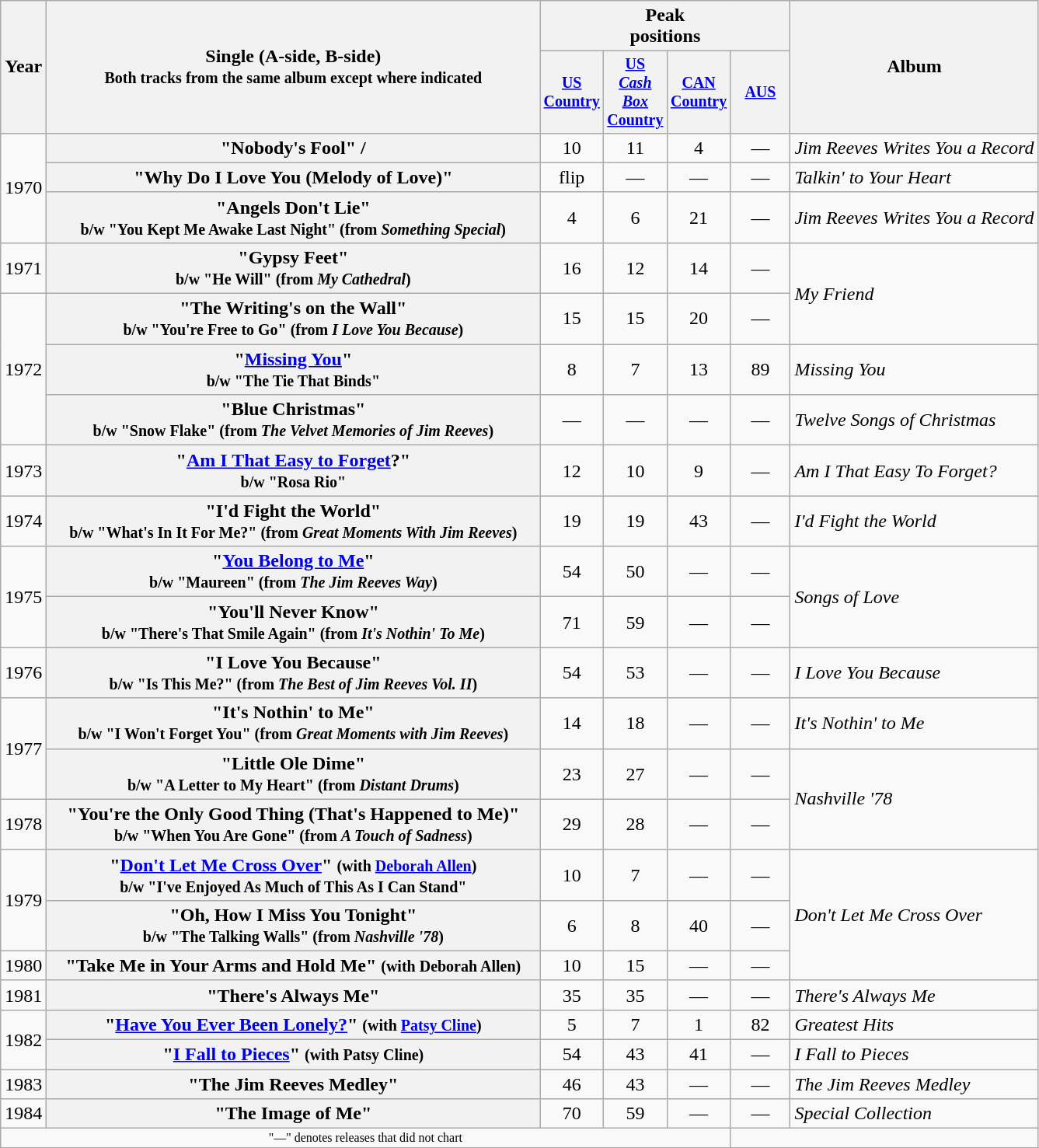<table class="wikitable plainrowheaders" style="text-align:center;">
<tr>
<th rowspan="2">Year</th>
<th rowspan="2" style="width:26em;">Single (A-side, B-side)<br><small>Both tracks from the same album except where indicated</small></th>
<th colspan="4">Peak<br>positions</th>
<th rowspan="2">Album</th>
</tr>
<tr style="font-size:smaller;">
<th width="45"><a href='#'>US Country</a></th>
<th width="45"><a href='#'>US<br><em>Cash Box</em> Country</a></th>
<th width="45"><a href='#'>CAN Country</a></th>
<th width="45"><a href='#'>AUS</a></th>
</tr>
<tr>
<td rowspan="3">1970</td>
<th scope="row">"Nobody's Fool" /</th>
<td>10</td>
<td>11</td>
<td>4</td>
<td>—</td>
<td align="left"><em>Jim Reeves Writes You a Record</em></td>
</tr>
<tr>
<th scope="row">"Why Do I Love You (Melody of Love)"</th>
<td>flip</td>
<td>—</td>
<td>—</td>
<td>—</td>
<td align="left"><em>Talkin' to Your Heart</em></td>
</tr>
<tr>
<th scope="row">"Angels Don't Lie"<br><small>b/w "You Kept Me Awake Last Night" (from <em>Something Special</em>)</small></th>
<td>4</td>
<td>6</td>
<td>21</td>
<td>—</td>
<td align="left"><em>Jim Reeves Writes You a Record</em></td>
</tr>
<tr>
<td>1971</td>
<th scope="row">"Gypsy Feet"<br><small>b/w "He Will" (from <em>My Cathedral</em>)</small></th>
<td>16</td>
<td>12</td>
<td>14</td>
<td>—</td>
<td align="left" rowspan="2"><em>My Friend</em></td>
</tr>
<tr>
<td rowspan="3">1972</td>
<th scope="row">"The Writing's on the Wall"<br><small>b/w "You're Free to Go" (from <em>I Love You Because</em>)</small></th>
<td>15</td>
<td>15</td>
<td>20</td>
<td>—</td>
</tr>
<tr>
<th scope="row">"<a href='#'>Missing You</a>"<br><small>b/w "The Tie That Binds"</small></th>
<td>8</td>
<td>7</td>
<td>13</td>
<td>89</td>
<td align="left"><em>Missing You</em></td>
</tr>
<tr>
<th scope="row">"Blue Christmas"<br><small>b/w "Snow Flake" (from <em>The Velvet Memories of Jim Reeves</em>)</small></th>
<td>—</td>
<td>—</td>
<td>—</td>
<td>—</td>
<td align="left"><em>Twelve Songs of Christmas</em></td>
</tr>
<tr>
<td>1973</td>
<th scope="row">"<a href='#'>Am I That Easy to Forget</a>?"<br><small>b/w "Rosa Rio"</small></th>
<td>12</td>
<td>10</td>
<td>9</td>
<td>—</td>
<td align="left"><em>Am I That Easy To Forget?</em></td>
</tr>
<tr>
<td>1974</td>
<th scope="row">"I'd Fight the World"<br><small>b/w "What's In It For Me?" (from <em>Great Moments With Jim Reeves</em>)</small></th>
<td>19</td>
<td>19</td>
<td>43</td>
<td>—</td>
<td align="left"><em>I'd Fight the World</em></td>
</tr>
<tr>
<td rowspan="2">1975</td>
<th scope="row">"<a href='#'>You Belong to Me</a>"<br><small>b/w "Maureen" (from <em>The Jim Reeves Way</em>)</small></th>
<td>54</td>
<td>50</td>
<td>—</td>
<td>—</td>
<td align="left" rowspan="2"><em>Songs of Love</em></td>
</tr>
<tr>
<th scope="row">"You'll Never Know"<br><small>b/w "There's That Smile Again" (from <em>It's Nothin' To Me</em>)</small></th>
<td>71</td>
<td>59</td>
<td>—</td>
<td>—</td>
</tr>
<tr>
<td>1976</td>
<th scope="row">"I Love You Because"<br><small>b/w "Is This Me?" (from <em>The Best of Jim Reeves Vol. II</em>)</small></th>
<td>54</td>
<td>53</td>
<td>—</td>
<td>—</td>
<td align="left"><em>I Love You Because</em></td>
</tr>
<tr>
<td rowspan="2">1977</td>
<th scope="row">"It's Nothin' to Me"<br><small>b/w "I Won't Forget You" (from <em>Great Moments with Jim Reeves</em>)</small></th>
<td>14</td>
<td>18</td>
<td>—</td>
<td>—</td>
<td align="left"><em>It's Nothin' to Me</em></td>
</tr>
<tr>
<th scope="row">"Little Ole Dime"<br><small>b/w "A Letter to My Heart" (from <em>Distant Drums</em>)</small></th>
<td>23</td>
<td>27</td>
<td>—</td>
<td>—</td>
<td align="left" rowspan="2"><em>Nashville '78</em></td>
</tr>
<tr>
<td>1978</td>
<th scope="row">"You're the Only Good Thing (That's Happened to Me)"<br><small>b/w "When You Are Gone" (from <em>A Touch of Sadness</em>)</small></th>
<td>29</td>
<td>28</td>
<td>—</td>
<td>—</td>
</tr>
<tr>
<td rowspan="2">1979</td>
<th scope="row">"<a href='#'>Don't Let Me Cross Over</a>" <small>(with <a href='#'>Deborah Allen</a>)</small><br><small>b/w "I've Enjoyed As Much of This As I Can Stand"</small></th>
<td>10</td>
<td>7</td>
<td>—</td>
<td>—</td>
<td align="left" rowspan="3"><em>Don't Let Me Cross Over</em></td>
</tr>
<tr>
<th scope="row">"Oh, How I Miss You Tonight"<br><small>b/w "The Talking Walls" (from <em>Nashville '78</em>)</small></th>
<td>6</td>
<td>8</td>
<td>40</td>
<td>—</td>
</tr>
<tr>
<td>1980</td>
<th scope="row">"Take Me in Your Arms and Hold Me" <small>(with Deborah Allen)</small></th>
<td>10</td>
<td>15</td>
<td>—</td>
<td>—</td>
</tr>
<tr>
<td>1981</td>
<th scope="row">"There's Always Me"</th>
<td>35</td>
<td>35</td>
<td>—</td>
<td>—</td>
<td align="left"><em>There's Always Me</em></td>
</tr>
<tr>
<td rowspan="2">1982</td>
<th scope="row">"<a href='#'>Have You Ever Been Lonely?</a>" <small>(with <a href='#'>Patsy Cline</a>)</small></th>
<td>5</td>
<td>7</td>
<td>1</td>
<td>82</td>
<td align="left"><em>Greatest Hits</em></td>
</tr>
<tr>
<th scope="row">"<a href='#'>I Fall to Pieces</a>" <small>(with Patsy Cline)</small></th>
<td>54</td>
<td>43</td>
<td>41</td>
<td>—</td>
<td align="left"><em>I Fall to Pieces</em></td>
</tr>
<tr>
<td>1983</td>
<th scope="row">"The Jim Reeves Medley"</th>
<td>46</td>
<td>43</td>
<td>—</td>
<td>—</td>
<td align="left"><em>The Jim Reeves Medley</em></td>
</tr>
<tr>
<td>1984</td>
<th scope="row">"The Image of Me"</th>
<td>70</td>
<td>59</td>
<td>—</td>
<td>—</td>
<td align="left"><em>Special Collection</em></td>
</tr>
<tr>
<td colspan="5" style="font-size:8pt">"—" denotes releases that did not chart</td>
</tr>
<tr>
</tr>
</table>
